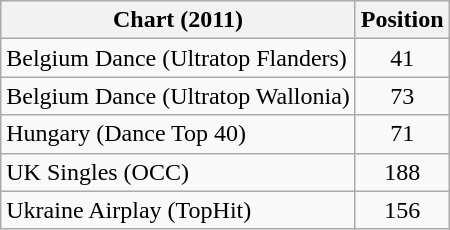<table class="wikitable sortable">
<tr>
<th>Chart (2011)</th>
<th>Position</th>
</tr>
<tr>
<td>Belgium Dance (Ultratop Flanders)</td>
<td align="center">41</td>
</tr>
<tr>
<td>Belgium Dance (Ultratop Wallonia)</td>
<td align="center">73</td>
</tr>
<tr>
<td>Hungary (Dance Top 40)</td>
<td align="center">71</td>
</tr>
<tr>
<td>UK Singles (OCC)</td>
<td align="center">188</td>
</tr>
<tr>
<td>Ukraine Airplay (TopHit)</td>
<td align="center">156</td>
</tr>
</table>
